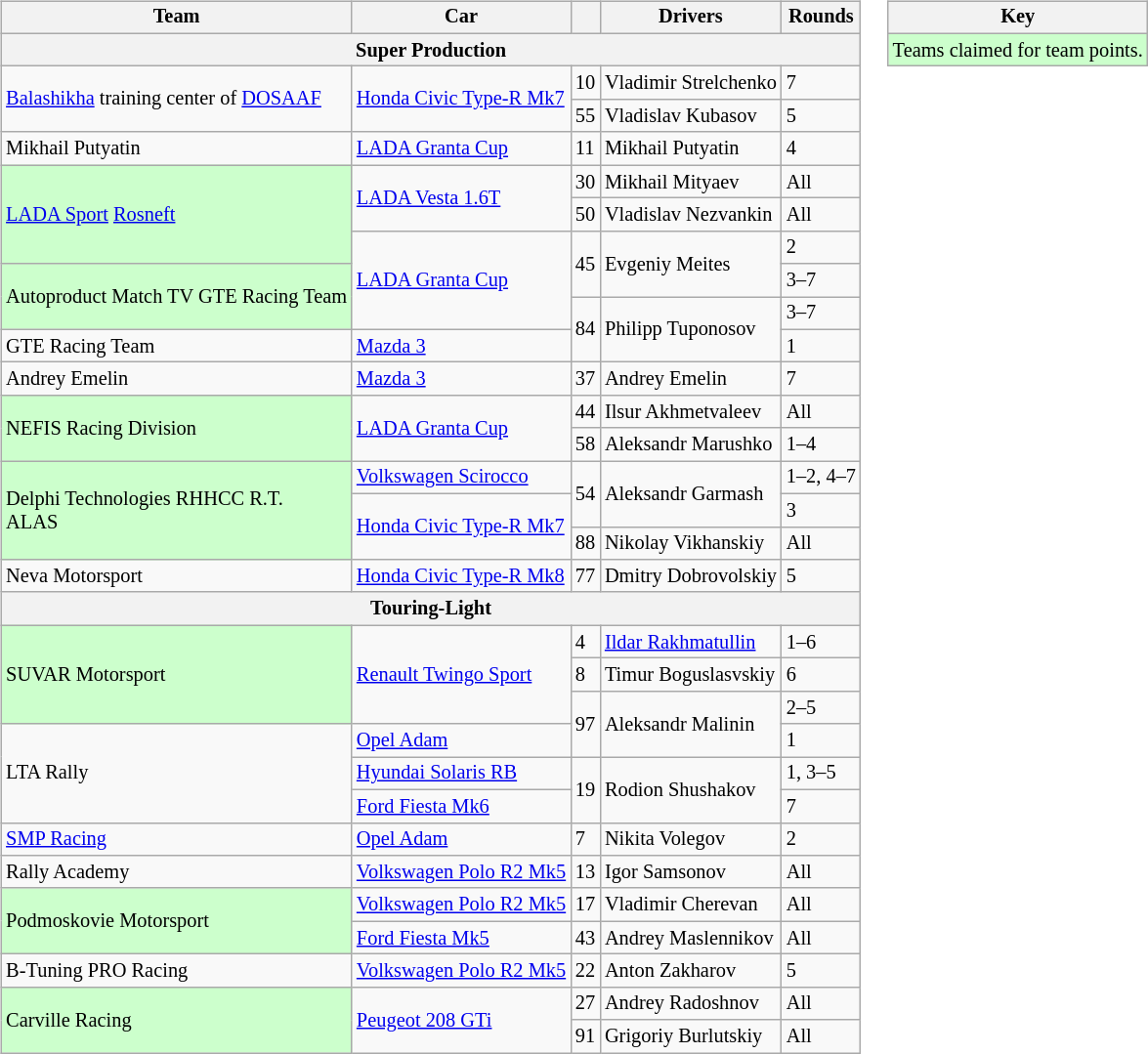<table>
<tr>
<td><br><table class="wikitable" style="font-size: 85%">
<tr>
<th>Team</th>
<th>Car</th>
<th></th>
<th>Drivers</th>
<th>Rounds</th>
</tr>
<tr>
<th colspan=5>Super Production</th>
</tr>
<tr>
<td rowspan=2><a href='#'>Balashikha</a> training center of <a href='#'>DOSAAF</a></td>
<td rowspan=2><a href='#'>Honda Civic Type-R Mk7</a></td>
<td>10</td>
<td>Vladimir Strelchenko</td>
<td>7</td>
</tr>
<tr>
<td>55</td>
<td>Vladislav Kubasov</td>
<td>5</td>
</tr>
<tr>
<td>Mikhail Putyatin</td>
<td><a href='#'>LADA Granta Cup</a></td>
<td>11</td>
<td>Mikhail Putyatin</td>
<td>4</td>
</tr>
<tr>
<td style="background:#ccffcc;" rowspan=3><a href='#'>LADA Sport</a> <a href='#'>Rosneft</a></td>
<td rowspan=2><a href='#'>LADA Vesta 1.6T</a></td>
<td>30</td>
<td>Mikhail Mityaev</td>
<td>All</td>
</tr>
<tr>
<td>50</td>
<td>Vladislav Nezvankin</td>
<td>All</td>
</tr>
<tr>
<td rowspan=3><a href='#'>LADA Granta Cup</a></td>
<td rowspan=2>45</td>
<td rowspan=2>Evgeniy Meites</td>
<td>2</td>
</tr>
<tr>
<td style="background:#ccffcc;" rowspan=2>Autoproduct Match TV GTE Racing Team</td>
<td>3–7</td>
</tr>
<tr>
<td rowspan=2>84</td>
<td rowspan=2>Philipp Tuponosov</td>
<td>3–7</td>
</tr>
<tr>
<td>GTE Racing Team</td>
<td><a href='#'>Mazda 3</a></td>
<td>1</td>
</tr>
<tr>
<td>Andrey Emelin</td>
<td><a href='#'>Mazda 3</a></td>
<td>37</td>
<td>Andrey Emelin</td>
<td>7</td>
</tr>
<tr>
<td rowspan=2 style="background:#ccffcc;">NEFIS Racing Division</td>
<td rowspan=2><a href='#'>LADA Granta Cup</a></td>
<td>44</td>
<td>Ilsur Akhmetvaleev</td>
<td>All</td>
</tr>
<tr>
<td>58</td>
<td>Aleksandr Marushko</td>
<td>1–4</td>
</tr>
<tr>
<td rowspan=3 style="background:#ccffcc;">Delphi Technologies RHHCC R.T.<br>ALAS</td>
<td><a href='#'>Volkswagen Scirocco</a></td>
<td rowspan=2>54</td>
<td rowspan=2>Aleksandr Garmash</td>
<td>1–2, 4–7</td>
</tr>
<tr>
<td rowspan=2><a href='#'>Honda Civic Type-R Mk7</a></td>
<td>3</td>
</tr>
<tr>
<td>88</td>
<td>Nikolay Vikhanskiy</td>
<td>All</td>
</tr>
<tr>
<td>Neva Motorsport</td>
<td><a href='#'>Honda Civic Type-R Mk8</a></td>
<td>77</td>
<td>Dmitry Dobrovolskiy</td>
<td>5</td>
</tr>
<tr>
<th colspan=5>Touring-Light</th>
</tr>
<tr>
<td style="background:#ccffcc;" rowspan=3>SUVAR Motorsport</td>
<td rowspan=3><a href='#'>Renault Twingo Sport</a></td>
<td>4</td>
<td><a href='#'>Ildar Rakhmatullin</a></td>
<td>1–6</td>
</tr>
<tr>
<td>8</td>
<td>Timur Boguslasvskiy</td>
<td>6</td>
</tr>
<tr>
<td rowspan=2>97</td>
<td rowspan=2>Aleksandr Malinin</td>
<td>2–5</td>
</tr>
<tr>
<td rowspan=3>LTA Rally</td>
<td><a href='#'>Opel Adam</a></td>
<td>1</td>
</tr>
<tr>
<td><a href='#'>Hyundai Solaris RB</a></td>
<td rowspan=2>19</td>
<td rowspan=2>Rodion Shushakov</td>
<td>1, 3–5</td>
</tr>
<tr>
<td><a href='#'>Ford Fiesta Mk6</a></td>
<td>7</td>
</tr>
<tr>
<td><a href='#'>SMP Racing</a></td>
<td><a href='#'>Opel Adam</a></td>
<td>7</td>
<td>Nikita Volegov</td>
<td>2</td>
</tr>
<tr>
<td>Rally Academy</td>
<td><a href='#'>Volkswagen Polo R2 Mk5</a></td>
<td>13</td>
<td>Igor Samsonov</td>
<td>All</td>
</tr>
<tr>
<td style="background:#ccffcc;" rowspan=2>Podmoskovie Motorsport</td>
<td><a href='#'>Volkswagen Polo R2 Mk5</a></td>
<td>17</td>
<td>Vladimir Cherevan</td>
<td>All</td>
</tr>
<tr>
<td><a href='#'>Ford Fiesta Mk5</a></td>
<td>43</td>
<td>Andrey Maslennikov</td>
<td>All</td>
</tr>
<tr>
<td>B-Tuning PRO Racing</td>
<td><a href='#'>Volkswagen Polo R2 Mk5</a></td>
<td>22</td>
<td>Anton Zakharov</td>
<td>5</td>
</tr>
<tr>
<td style="background:#ccffcc;" rowspan=2>Carville Racing</td>
<td rowspan=2><a href='#'>Peugeot 208 GTi</a></td>
<td>27</td>
<td>Andrey Radoshnov</td>
<td>All</td>
</tr>
<tr>
<td>91</td>
<td>Grigoriy Burlutskiy</td>
<td>All</td>
</tr>
</table>
</td>
<td valign="top"><br><table class="wikitable" style="font-size: 85%">
<tr>
<th>Key</th>
</tr>
<tr style="background:#ccffcc;">
<td>Teams claimed for team points.</td>
</tr>
</table>
</td>
</tr>
</table>
